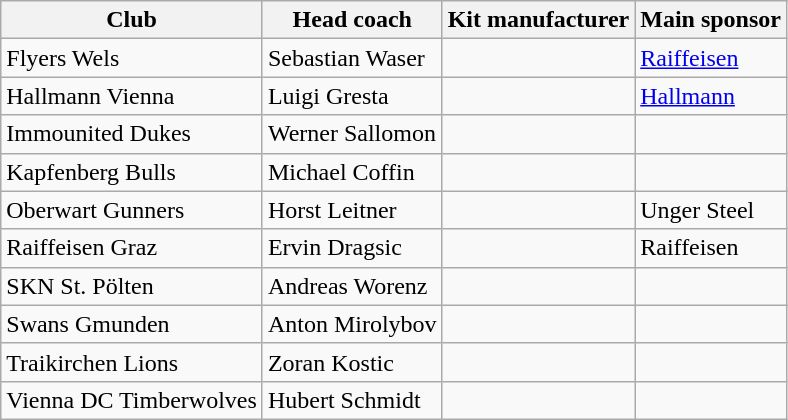<table class="wikitable sortable">
<tr>
<th>Club</th>
<th>Head coach</th>
<th>Kit manufacturer</th>
<th>Main sponsor</th>
</tr>
<tr>
<td>Flyers Wels</td>
<td> Sebastian Waser</td>
<td></td>
<td><a href='#'>Raiffeisen</a></td>
</tr>
<tr>
<td>Hallmann Vienna</td>
<td> Luigi Gresta</td>
<td></td>
<td><a href='#'>Hallmann</a></td>
</tr>
<tr>
<td>Immounited Dukes</td>
<td> Werner Sallomon</td>
<td></td>
<td></td>
</tr>
<tr>
<td>Kapfenberg Bulls</td>
<td> Michael Coffin</td>
<td></td>
<td></td>
</tr>
<tr>
<td>Oberwart Gunners</td>
<td> Horst Leitner</td>
<td></td>
<td>Unger Steel</td>
</tr>
<tr>
<td>Raiffeisen Graz</td>
<td> Ervin Dragsic</td>
<td></td>
<td>Raiffeisen</td>
</tr>
<tr>
<td>SKN St. Pölten</td>
<td> Andreas Worenz</td>
<td></td>
<td></td>
</tr>
<tr>
<td>Swans Gmunden</td>
<td> Anton Mirolybov</td>
<td></td>
<td></td>
</tr>
<tr>
<td>Traikirchen Lions</td>
<td> Zoran Kostic</td>
<td></td>
<td></td>
</tr>
<tr>
<td>Vienna DC Timberwolves</td>
<td> Hubert Schmidt</td>
<td></td>
<td></td>
</tr>
</table>
